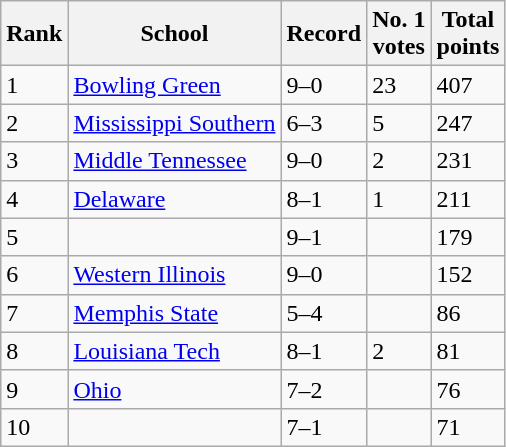<table class="wikitable">
<tr>
<th>Rank</th>
<th>School</th>
<th>Record</th>
<th>No. 1<br>votes</th>
<th>Total<br>points</th>
</tr>
<tr>
<td>1</td>
<td><a href='#'>Bowling Green</a></td>
<td>9–0</td>
<td>23</td>
<td>407</td>
</tr>
<tr>
<td>2</td>
<td><a href='#'>Mississippi Southern</a></td>
<td>6–3</td>
<td>5</td>
<td>247</td>
</tr>
<tr>
<td>3</td>
<td><a href='#'>Middle Tennessee</a></td>
<td>9–0</td>
<td>2</td>
<td>231</td>
</tr>
<tr>
<td>4</td>
<td><a href='#'>Delaware</a></td>
<td>8–1</td>
<td>1</td>
<td>211</td>
</tr>
<tr>
<td>5</td>
<td></td>
<td>9–1</td>
<td></td>
<td>179</td>
</tr>
<tr>
<td>6</td>
<td><a href='#'>Western Illinois</a></td>
<td>9–0</td>
<td></td>
<td>152</td>
</tr>
<tr>
<td>7</td>
<td><a href='#'>Memphis State</a></td>
<td>5–4</td>
<td></td>
<td>86</td>
</tr>
<tr>
<td>8</td>
<td><a href='#'>Louisiana Tech</a></td>
<td>8–1</td>
<td>2</td>
<td>81</td>
</tr>
<tr>
<td>9</td>
<td><a href='#'>Ohio</a></td>
<td>7–2</td>
<td></td>
<td>76</td>
</tr>
<tr>
<td>10</td>
<td></td>
<td>7–1</td>
<td></td>
<td>71</td>
</tr>
</table>
